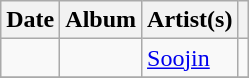<table class="wikitable">
<tr>
<th>Date</th>
<th>Album</th>
<th>Artist(s)</th>
<th></th>
</tr>
<tr>
<td></td>
<td></td>
<td><a href='#'>Soojin</a></td>
<td style="text-align:center"></td>
</tr>
<tr>
</tr>
</table>
